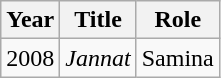<table class="wikitable sortable plainrowheaders">
<tr style="text-align:center;">
<th scope="col">Year</th>
<th scope="col">Title</th>
<th scope="col">Role</th>
</tr>
<tr>
<td>2008</td>
<td><em>Jannat</em></td>
<td>Samina</td>
</tr>
</table>
